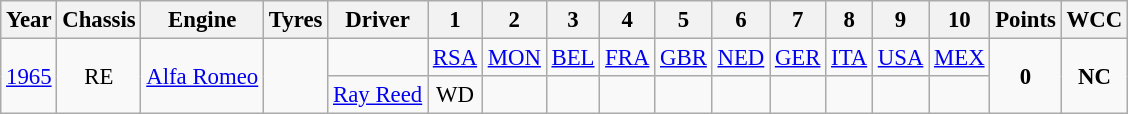<table class="wikitable" style="text-align:center; font-size:95%">
<tr>
<th>Year</th>
<th>Chassis</th>
<th>Engine</th>
<th>Tyres</th>
<th>Driver</th>
<th>1</th>
<th>2</th>
<th>3</th>
<th>4</th>
<th>5</th>
<th>6</th>
<th>7</th>
<th>8</th>
<th>9</th>
<th>10</th>
<th>Points</th>
<th>WCC</th>
</tr>
<tr>
<td rowspan="2"><a href='#'>1965</a></td>
<td rowspan="2">RE</td>
<td rowspan="2"><a href='#'>Alfa Romeo</a></td>
<td rowspan="2"></td>
<td></td>
<td><a href='#'>RSA</a></td>
<td><a href='#'>MON</a></td>
<td><a href='#'>BEL</a></td>
<td><a href='#'>FRA</a></td>
<td><a href='#'>GBR</a></td>
<td><a href='#'>NED</a></td>
<td><a href='#'>GER</a></td>
<td><a href='#'>ITA</a></td>
<td><a href='#'>USA</a></td>
<td><a href='#'>MEX</a></td>
<td rowspan="2"><strong>0</strong></td>
<td rowspan="2"><strong>NC</strong></td>
</tr>
<tr>
<td><a href='#'>Ray Reed</a></td>
<td>WD</td>
<td></td>
<td></td>
<td></td>
<td></td>
<td></td>
<td></td>
<td></td>
<td></td>
<td></td>
</tr>
</table>
